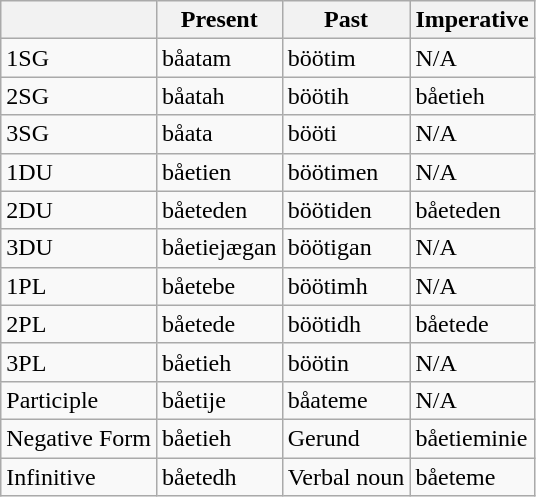<table class="wikitable">
<tr>
<th></th>
<th>Present</th>
<th>Past</th>
<th>Imperative</th>
</tr>
<tr>
<td>1SG</td>
<td>båatam</td>
<td>böötim</td>
<td>N/A</td>
</tr>
<tr>
<td>2SG</td>
<td>båatah</td>
<td>böötih</td>
<td>båetieh</td>
</tr>
<tr>
<td>3SG</td>
<td>båata</td>
<td>bööti</td>
<td>N/A</td>
</tr>
<tr>
<td>1DU</td>
<td>båetien</td>
<td>böötimen</td>
<td>N/A</td>
</tr>
<tr>
<td>2DU</td>
<td>båeteden</td>
<td>böötiden</td>
<td>båeteden</td>
</tr>
<tr>
<td>3DU</td>
<td>båetiejægan</td>
<td>böötigan</td>
<td>N/A</td>
</tr>
<tr>
<td>1PL</td>
<td>båetebe</td>
<td>böötimh</td>
<td>N/A</td>
</tr>
<tr>
<td>2PL</td>
<td>båetede</td>
<td>böötidh</td>
<td>båetede</td>
</tr>
<tr>
<td>3PL</td>
<td>båetieh</td>
<td>böötin</td>
<td>N/A</td>
</tr>
<tr>
<td>Participle</td>
<td>båetije</td>
<td>båateme</td>
<td>N/A</td>
</tr>
<tr>
<td>Negative Form</td>
<td>båetieh</td>
<td>Gerund</td>
<td>båetieminie</td>
</tr>
<tr>
<td>Infinitive</td>
<td>båetedh</td>
<td>Verbal noun</td>
<td>båeteme</td>
</tr>
</table>
